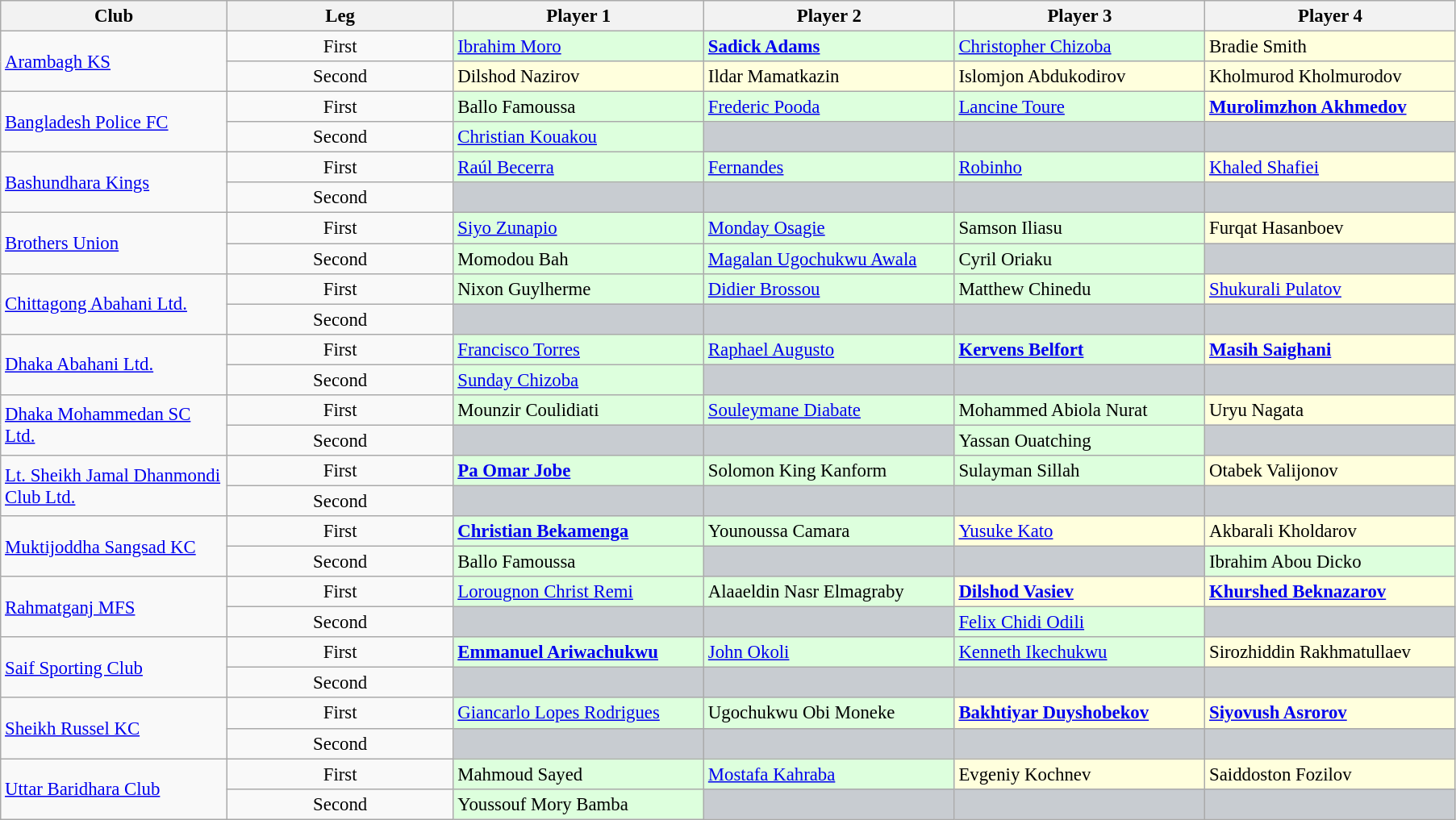<table class="wikitable" style="font-size:95%;">
<tr>
<th width="180">Club</th>
<th width="180">Leg</th>
<th width="200">Player 1</th>
<th width="200">Player 2</th>
<th width="200">Player 3</th>
<th width="200">Player 4</th>
</tr>
<tr>
<td rowspan="2"><a href='#'>Arambagh KS</a></td>
<td align="center">First</td>
<td bgcolor="#ddffdd"> <a href='#'>Ibrahim Moro</a> </td>
<td bgcolor="#ddffdd"> <strong><a href='#'>Sadick Adams</a></strong> </td>
<td bgcolor="#ddffdd"> <a href='#'>Christopher Chizoba</a> </td>
<td bgcolor="#ffffdd"> Bradie Smith </td>
</tr>
<tr>
<td align="center">Second</td>
<td bgcolor="#ffffdd"> Dilshod Nazirov </td>
<td bgcolor="#ffffdd"> Ildar Mamatkazin </td>
<td bgcolor="#ffffdd"> Islomjon Abdukodirov </td>
<td bgcolor="#ffffdd"> Kholmurod Kholmurodov </td>
</tr>
<tr>
<td rowspan="2"><a href='#'>Bangladesh Police FC</a></td>
<td align="center">First</td>
<td bgcolor="#ddffdd"> Ballo Famoussa </td>
<td bgcolor="#ddffdd"> <a href='#'>Frederic Pooda</a></td>
<td bgcolor="#ddffdd"> <a href='#'>Lancine Toure</a></td>
<td bgcolor="#ffffdd"> <strong><a href='#'>Murolimzhon Akhmedov</a></strong></td>
</tr>
<tr>
<td align="center">Second</td>
<td bgcolor="#ddffdd"> <a href='#'>Christian Kouakou</a> </td>
<td bgcolor="#c8ccd1"></td>
<td bgcolor="#c8ccd1"></td>
<td bgcolor="#c8ccd1"></td>
</tr>
<tr>
<td rowspan="2"><a href='#'>Bashundhara Kings</a></td>
<td align="center">First</td>
<td bgcolor="#ddffdd"> <a href='#'>Raúl Becerra</a></td>
<td bgcolor="#ddffdd"> <a href='#'>Fernandes</a></td>
<td bgcolor="#ddffdd"> <a href='#'>Robinho</a></td>
<td bgcolor="#ffffdd"> <a href='#'>Khaled Shafiei</a></td>
</tr>
<tr>
<td align="center">Second</td>
<td bgcolor="#c8ccd1"></td>
<td bgcolor="#c8ccd1"></td>
<td bgcolor="#c8ccd1"></td>
<td bgcolor="#c8ccd1"></td>
</tr>
<tr>
<td rowspan="2"><a href='#'>Brothers Union</a></td>
<td align="center">First</td>
<td bgcolor="#ddffdd"> <a href='#'>Siyo Zunapio</a> </td>
<td bgcolor="#ddffdd"> <a href='#'>Monday Osagie</a> </td>
<td bgcolor="#ddffdd"> Samson Iliasu </td>
<td bgcolor="#ffffdd"> Furqat Hasanboev</td>
</tr>
<tr>
<td align="center">Second</td>
<td bgcolor="#ddffdd"> Momodou Bah </td>
<td bgcolor="#ddffdd"> <a href='#'>Magalan Ugochukwu Awala</a> </td>
<td bgcolor="#ddffdd"> Cyril Oriaku </td>
<td bgcolor="#c8ccd1"></td>
</tr>
<tr>
<td rowspan="2"><a href='#'>Chittagong Abahani Ltd.</a></td>
<td align="center">First</td>
<td bgcolor="#ddffdd"> Nixon Guylherme</td>
<td bgcolor="#ddffdd"> <a href='#'>Didier Brossou</a></td>
<td bgcolor="#ddffdd">  Matthew Chinedu</td>
<td bgcolor="#ffffdd"> <a href='#'>Shukurali Pulatov</a></td>
</tr>
<tr>
<td align="center">Second</td>
<td bgcolor="#c8ccd1"></td>
<td bgcolor="#c8ccd1"></td>
<td bgcolor="#c8ccd1"></td>
<td bgcolor="#c8ccd1"></td>
</tr>
<tr>
<td rowspan="2"><a href='#'>Dhaka Abahani Ltd.</a></td>
<td align="center">First</td>
<td bgcolor="#ddffdd"> <a href='#'>Francisco Torres</a> </td>
<td bgcolor="#ddffdd"> <a href='#'>Raphael Augusto</a></td>
<td bgcolor="#ddffdd"> <strong><a href='#'>Kervens Belfort</a></strong></td>
<td bgcolor="#ffffdd"> <strong><a href='#'>Masih Saighani</a></strong></td>
</tr>
<tr>
<td align="center">Second</td>
<td bgcolor="#ddffdd"> <a href='#'>Sunday Chizoba</a> </td>
<td bgcolor="#c8ccd1"></td>
<td bgcolor="#c8ccd1"></td>
<td bgcolor="#c8ccd1"></td>
</tr>
<tr>
<td rowspan="2"><a href='#'>Dhaka Mohammedan SC Ltd.</a></td>
<td align="center">First</td>
<td bgcolor="#ddffdd"> Mounzir Coulidiati</td>
<td bgcolor="#ddffdd"> <a href='#'>Souleymane Diabate</a></td>
<td bgcolor="#ddffdd"> Mohammed Abiola Nurat </td>
<td bgcolor="#ffffdd"> Uryu Nagata</td>
</tr>
<tr>
<td align="center">Second</td>
<td bgcolor="#c8ccd1"></td>
<td bgcolor="#c8ccd1"></td>
<td bgcolor="#ddffdd"> Yassan Ouatching </td>
<td bgcolor="#c8ccd1"></td>
</tr>
<tr>
<td rowspan="2"><a href='#'>Lt. Sheikh Jamal Dhanmondi Club Ltd.</a></td>
<td align="center">First</td>
<td bgcolor="#ddffdd"> <strong><a href='#'>Pa Omar Jobe</a></strong></td>
<td bgcolor="#ddffdd"> Solomon King Kanform</td>
<td bgcolor="#ddffdd"> Sulayman Sillah</td>
<td bgcolor="#ffffdd"> Otabek Valijonov</td>
</tr>
<tr>
<td align="center">Second</td>
<td bgcolor="#c8ccd1"></td>
<td bgcolor="#c8ccd1"></td>
<td bgcolor="#c8ccd1"></td>
<td bgcolor="#c8ccd1"></td>
</tr>
<tr>
<td rowspan="2"><a href='#'>Muktijoddha Sangsad KC</a></td>
<td align="center">First</td>
<td bgcolor="#ddffdd"> <strong><a href='#'>Christian Bekamenga</a></strong> </td>
<td bgcolor="#ddffdd"> Younoussa Camara</td>
<td bgcolor="#ffffdd"> <a href='#'>Yusuke Kato</a></td>
<td bgcolor="#ffffdd"> Akbarali Kholdarov </td>
</tr>
<tr>
<td align="center">Second</td>
<td bgcolor="#ddffdd"> Ballo Famoussa </td>
<td bgcolor="#c8ccd1"></td>
<td bgcolor="#c8ccd1"></td>
<td bgcolor="#ddffdd"> Ibrahim Abou Dicko </td>
</tr>
<tr>
<td rowspan="2"><a href='#'>Rahmatganj MFS</a></td>
<td align="center">First</td>
<td bgcolor="#ddffdd"> <a href='#'>Lorougnon Christ Remi</a></td>
<td bgcolor="#ddffdd"> Alaaeldin Nasr Elmagraby</td>
<td bgcolor="#ffffdd"> <strong><a href='#'>Dilshod Vasiev</a></strong> </td>
<td bgcolor="#ffffdd"> <strong><a href='#'>Khurshed Beknazarov</a></strong></td>
</tr>
<tr>
<td align="center">Second</td>
<td bgcolor="#c8ccd1"></td>
<td bgcolor="#c8ccd1"></td>
<td bgcolor="#ddffdd"> <a href='#'>Felix Chidi Odili</a> </td>
<td bgcolor="#c8ccd1"></td>
</tr>
<tr>
<td rowspan="2"><a href='#'>Saif Sporting Club</a></td>
<td align="center">First</td>
<td bgcolor="#ddffdd"> <strong><a href='#'>Emmanuel Ariwachukwu</a></strong></td>
<td bgcolor="#ddffdd"> <a href='#'>John Okoli</a></td>
<td bgcolor="#ddffdd"> <a href='#'>Kenneth Ikechukwu</a></td>
<td bgcolor="#ffffdd"> Sirozhiddin Rakhmatullaev</td>
</tr>
<tr>
<td align="center">Second</td>
<td bgcolor="#c8ccd1"></td>
<td bgcolor="#c8ccd1"></td>
<td bgcolor="#c8ccd1"></td>
<td bgcolor="#c8ccd1"></td>
</tr>
<tr>
<td rowspan="2"><a href='#'>Sheikh Russel KC</a></td>
<td align="center">First</td>
<td bgcolor="#ddffdd"> <a href='#'>Giancarlo Lopes Rodrigues</a></td>
<td bgcolor="#ddffdd"> Ugochukwu Obi Moneke</td>
<td bgcolor="#ffffdd"> <strong><a href='#'>Bakhtiyar Duyshobekov</a></strong></td>
<td bgcolor="#ffffdd"> <strong><a href='#'>Siyovush Asrorov</a></strong></td>
</tr>
<tr>
<td align="center">Second</td>
<td bgcolor="#c8ccd1"></td>
<td bgcolor="#c8ccd1"></td>
<td bgcolor="#c8ccd1"></td>
<td bgcolor="#c8ccd1"></td>
</tr>
<tr>
<td rowspan="2"><a href='#'>Uttar Baridhara Club</a></td>
<td align="center">First</td>
<td bgcolor="#ddffdd"> Mahmoud Sayed </td>
<td bgcolor="#ddffdd"> <a href='#'>Mostafa Kahraba</a></td>
<td bgcolor="#ffffdd"> Evgeniy Kochnev</td>
<td bgcolor="#ffffdd"> Saiddoston Fozilov</td>
</tr>
<tr>
<td align="center">Second</td>
<td bgcolor="#ddffdd"> Youssouf Mory Bamba </td>
<td bgcolor="#c8ccd1"></td>
<td bgcolor="#c8ccd1"></td>
<td bgcolor="#c8ccd1"></td>
</tr>
</table>
